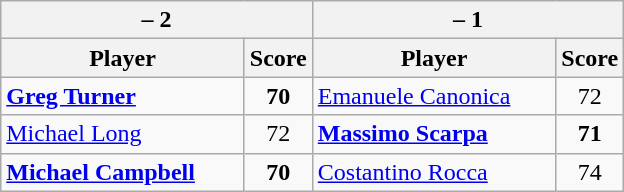<table class=wikitable>
<tr>
<th colspan=2> – 2</th>
<th colspan=2> – 1</th>
</tr>
<tr>
<th width=155>Player</th>
<th>Score</th>
<th width=155>Player</th>
<th>Score</th>
</tr>
<tr>
<td><strong><a href='#'>Greg Turner</a></strong></td>
<td align=center><strong>70</strong></td>
<td><a href='#'>Emanuele Canonica</a></td>
<td align=center>72</td>
</tr>
<tr>
<td><a href='#'>Michael Long</a></td>
<td align=center>72</td>
<td><strong><a href='#'>Massimo Scarpa</a></strong></td>
<td align=center><strong>71</strong></td>
</tr>
<tr>
<td><strong><a href='#'>Michael Campbell</a></strong></td>
<td align=center><strong>70</strong></td>
<td><a href='#'>Costantino Rocca</a></td>
<td align=center>74</td>
</tr>
</table>
